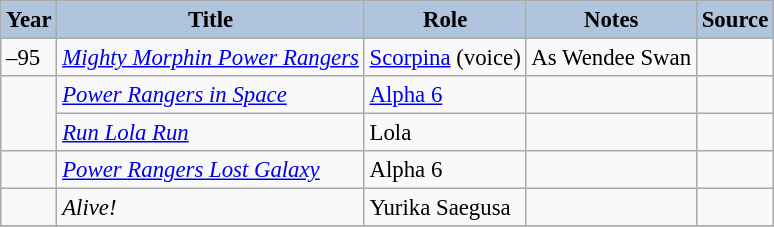<table class="wikitable sortable plainrowheaders" style="width=95%; font-size: 95%;">
<tr>
<th style="background:#b0c4de;">Year </th>
<th style="background:#b0c4de;">Title</th>
<th style="background:#b0c4de;">Role </th>
<th style="background:#b0c4de;" class="unsortable">Notes </th>
<th style="background:#b0c4de;" class="unsortable">Source</th>
</tr>
<tr>
<td>–95</td>
<td><em><a href='#'>Mighty Morphin Power Rangers</a></em></td>
<td><a href='#'>Scorpina</a> (voice)</td>
<td>As Wendee Swan</td>
<td></td>
</tr>
<tr>
<td rowspan="2"></td>
<td><em><a href='#'>Power Rangers in Space</a></em></td>
<td><a href='#'>Alpha 6</a></td>
<td></td>
<td></td>
</tr>
<tr>
<td><em><a href='#'>Run Lola Run</a></em></td>
<td>Lola</td>
<td></td>
<td></td>
</tr>
<tr>
<td></td>
<td><em><a href='#'>Power Rangers Lost Galaxy</a></em></td>
<td>Alpha 6</td>
<td></td>
<td></td>
</tr>
<tr>
<td></td>
<td><em>Alive!</em></td>
<td>Yurika Saegusa</td>
<td></td>
<td></td>
</tr>
<tr>
</tr>
</table>
